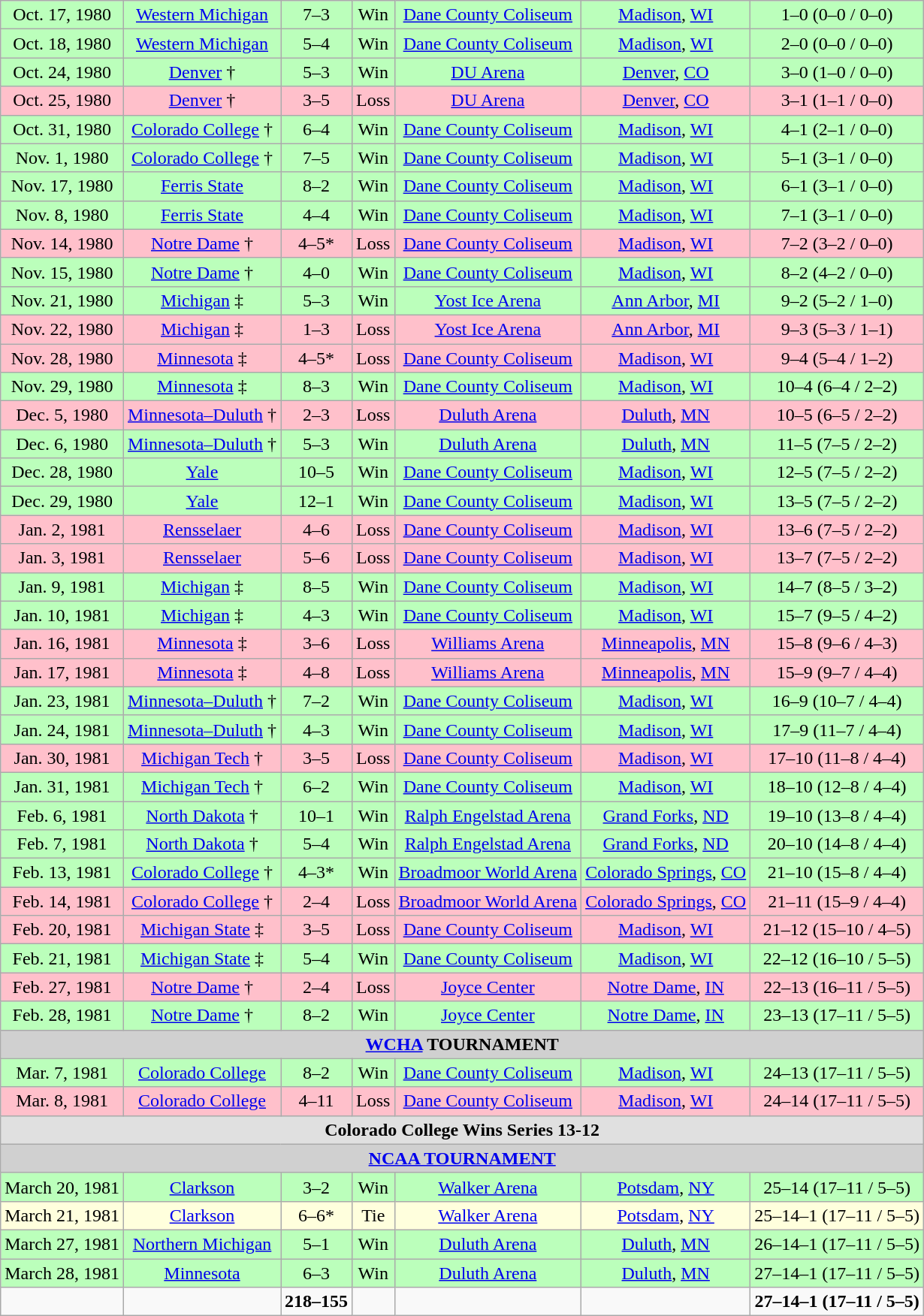<table class="wikitable">
<tr align="center" bgcolor="bbffbb">
<td>Oct. 17, 1980</td>
<td><a href='#'>Western Michigan</a></td>
<td>7–3</td>
<td>Win</td>
<td><a href='#'>Dane County Coliseum</a></td>
<td><a href='#'>Madison</a>, <a href='#'>WI</a></td>
<td>1–0 (0–0 / 0–0)</td>
</tr>
<tr align="center" bgcolor="bbffbb">
<td>Oct. 18, 1980</td>
<td><a href='#'>Western Michigan</a></td>
<td>5–4</td>
<td>Win</td>
<td><a href='#'>Dane County Coliseum</a></td>
<td><a href='#'>Madison</a>, <a href='#'>WI</a></td>
<td>2–0 (0–0 / 0–0)</td>
</tr>
<tr align="center" bgcolor="bbffbb">
<td>Oct. 24, 1980</td>
<td><a href='#'>Denver</a> †</td>
<td>5–3</td>
<td>Win</td>
<td><a href='#'>DU Arena</a></td>
<td><a href='#'>Denver</a>, <a href='#'>CO</a></td>
<td>3–0 (1–0 / 0–0)</td>
</tr>
<tr align="center" bgcolor="pink">
<td>Oct. 25, 1980</td>
<td><a href='#'>Denver</a> †</td>
<td>3–5</td>
<td>Loss</td>
<td><a href='#'>DU Arena</a></td>
<td><a href='#'>Denver</a>, <a href='#'>CO</a></td>
<td>3–1 (1–1 / 0–0)</td>
</tr>
<tr align="center" bgcolor="bbffbb">
<td>Oct. 31, 1980</td>
<td><a href='#'>Colorado College</a> †</td>
<td>6–4</td>
<td>Win</td>
<td><a href='#'>Dane County Coliseum</a></td>
<td><a href='#'>Madison</a>, <a href='#'>WI</a></td>
<td>4–1 (2–1 / 0–0)</td>
</tr>
<tr align="center" bgcolor="bbffbb">
<td>Nov. 1, 1980</td>
<td><a href='#'>Colorado College</a> †</td>
<td>7–5</td>
<td>Win</td>
<td><a href='#'>Dane County Coliseum</a></td>
<td><a href='#'>Madison</a>, <a href='#'>WI</a></td>
<td>5–1 (3–1 / 0–0)</td>
</tr>
<tr align="center" bgcolor="bbffbb">
<td>Nov. 17, 1980</td>
<td><a href='#'>Ferris State</a></td>
<td>8–2</td>
<td>Win</td>
<td><a href='#'>Dane County Coliseum</a></td>
<td><a href='#'>Madison</a>, <a href='#'>WI</a></td>
<td>6–1 (3–1 / 0–0)</td>
</tr>
<tr align="center" bgcolor="bbffbb">
<td>Nov. 8, 1980</td>
<td><a href='#'>Ferris State</a></td>
<td>4–4</td>
<td>Win</td>
<td><a href='#'>Dane County Coliseum</a></td>
<td><a href='#'>Madison</a>, <a href='#'>WI</a></td>
<td>7–1 (3–1 / 0–0)</td>
</tr>
<tr align="center" bgcolor="pink">
<td>Nov. 14, 1980</td>
<td><a href='#'>Notre Dame</a> †</td>
<td>4–5*</td>
<td>Loss</td>
<td><a href='#'>Dane County Coliseum</a></td>
<td><a href='#'>Madison</a>, <a href='#'>WI</a></td>
<td>7–2 (3–2 / 0–0)</td>
</tr>
<tr align="center" bgcolor="bbffbb">
<td>Nov. 15, 1980</td>
<td><a href='#'>Notre Dame</a> †</td>
<td>4–0</td>
<td>Win</td>
<td><a href='#'>Dane County Coliseum</a></td>
<td><a href='#'>Madison</a>, <a href='#'>WI</a></td>
<td>8–2 (4–2 / 0–0)</td>
</tr>
<tr align="center" bgcolor="bbffbb">
<td>Nov. 21, 1980</td>
<td><a href='#'>Michigan</a> ‡</td>
<td>5–3</td>
<td>Win</td>
<td><a href='#'>Yost Ice Arena</a></td>
<td><a href='#'>Ann Arbor</a>, <a href='#'>MI</a></td>
<td>9–2 (5–2 / 1–0)</td>
</tr>
<tr align="center" bgcolor="pink">
<td>Nov. 22, 1980</td>
<td><a href='#'>Michigan</a> ‡</td>
<td>1–3</td>
<td>Loss</td>
<td><a href='#'>Yost Ice Arena</a></td>
<td><a href='#'>Ann Arbor</a>, <a href='#'>MI</a></td>
<td>9–3 (5–3 / 1–1)</td>
</tr>
<tr align="center" bgcolor="pink">
<td>Nov. 28, 1980</td>
<td><a href='#'>Minnesota</a> ‡</td>
<td>4–5*</td>
<td>Loss</td>
<td><a href='#'>Dane County Coliseum</a></td>
<td><a href='#'>Madison</a>, <a href='#'>WI</a></td>
<td>9–4 (5–4 / 1–2)</td>
</tr>
<tr align="center" bgcolor="bbffbb">
<td>Nov. 29, 1980</td>
<td><a href='#'>Minnesota</a> ‡</td>
<td>8–3</td>
<td>Win</td>
<td><a href='#'>Dane County Coliseum</a></td>
<td><a href='#'>Madison</a>, <a href='#'>WI</a></td>
<td>10–4 (6–4 / 2–2)</td>
</tr>
<tr align="center" bgcolor="pink">
<td>Dec. 5, 1980</td>
<td><a href='#'>Minnesota–Duluth</a> †</td>
<td>2–3</td>
<td>Loss</td>
<td><a href='#'>Duluth Arena</a></td>
<td><a href='#'>Duluth</a>, <a href='#'>MN</a></td>
<td>10–5 (6–5 / 2–2)</td>
</tr>
<tr align="center" bgcolor="bbffbb">
<td>Dec. 6, 1980</td>
<td><a href='#'>Minnesota–Duluth</a> †</td>
<td>5–3</td>
<td>Win</td>
<td><a href='#'>Duluth Arena</a></td>
<td><a href='#'>Duluth</a>, <a href='#'>MN</a></td>
<td>11–5 (7–5 / 2–2)</td>
</tr>
<tr align="center" bgcolor="bbffbb">
<td>Dec. 28, 1980</td>
<td><a href='#'>Yale</a></td>
<td>10–5</td>
<td>Win</td>
<td><a href='#'>Dane County Coliseum</a></td>
<td><a href='#'>Madison</a>, <a href='#'>WI</a></td>
<td>12–5 (7–5 / 2–2)</td>
</tr>
<tr align="center" bgcolor="bbffbb">
<td>Dec. 29, 1980</td>
<td><a href='#'>Yale</a></td>
<td>12–1</td>
<td>Win</td>
<td><a href='#'>Dane County Coliseum</a></td>
<td><a href='#'>Madison</a>, <a href='#'>WI</a></td>
<td>13–5 (7–5 / 2–2)</td>
</tr>
<tr align="center" bgcolor="pink">
<td>Jan. 2, 1981</td>
<td><a href='#'>Rensselaer</a></td>
<td>4–6</td>
<td>Loss</td>
<td><a href='#'>Dane County Coliseum</a></td>
<td><a href='#'>Madison</a>, <a href='#'>WI</a></td>
<td>13–6 (7–5 / 2–2)</td>
</tr>
<tr align="center" bgcolor="pink">
<td>Jan. 3, 1981</td>
<td><a href='#'>Rensselaer</a></td>
<td>5–6</td>
<td>Loss</td>
<td><a href='#'>Dane County Coliseum</a></td>
<td><a href='#'>Madison</a>, <a href='#'>WI</a></td>
<td>13–7 (7–5 / 2–2)</td>
</tr>
<tr align="center" bgcolor="bbffbb">
<td>Jan. 9, 1981</td>
<td><a href='#'>Michigan</a> ‡</td>
<td>8–5</td>
<td>Win</td>
<td><a href='#'>Dane County Coliseum</a></td>
<td><a href='#'>Madison</a>, <a href='#'>WI</a></td>
<td>14–7 (8–5 / 3–2)</td>
</tr>
<tr align="center" bgcolor="bbffbb">
<td>Jan. 10, 1981</td>
<td><a href='#'>Michigan</a> ‡</td>
<td>4–3</td>
<td>Win</td>
<td><a href='#'>Dane County Coliseum</a></td>
<td><a href='#'>Madison</a>, <a href='#'>WI</a></td>
<td>15–7 (9–5 / 4–2)</td>
</tr>
<tr align="center" bgcolor="pink">
<td>Jan. 16, 1981</td>
<td><a href='#'>Minnesota</a> ‡</td>
<td>3–6</td>
<td>Loss</td>
<td><a href='#'>Williams Arena</a></td>
<td><a href='#'>Minneapolis</a>, <a href='#'>MN</a></td>
<td>15–8 (9–6 / 4–3)</td>
</tr>
<tr align="center" bgcolor="pink">
<td>Jan. 17, 1981</td>
<td><a href='#'>Minnesota</a> ‡</td>
<td>4–8</td>
<td>Loss</td>
<td><a href='#'>Williams Arena</a></td>
<td><a href='#'>Minneapolis</a>, <a href='#'>MN</a></td>
<td>15–9 (9–7 / 4–4)</td>
</tr>
<tr align="center" bgcolor="bbffbb">
<td>Jan. 23, 1981</td>
<td><a href='#'>Minnesota–Duluth</a> †</td>
<td>7–2</td>
<td>Win</td>
<td><a href='#'>Dane County Coliseum</a></td>
<td><a href='#'>Madison</a>, <a href='#'>WI</a></td>
<td>16–9 (10–7 / 4–4)</td>
</tr>
<tr align="center" bgcolor="bbffbb">
<td>Jan. 24, 1981</td>
<td><a href='#'>Minnesota–Duluth</a> †</td>
<td>4–3</td>
<td>Win</td>
<td><a href='#'>Dane County Coliseum</a></td>
<td><a href='#'>Madison</a>, <a href='#'>WI</a></td>
<td>17–9 (11–7 / 4–4)</td>
</tr>
<tr align="center" bgcolor="pink">
<td>Jan. 30, 1981</td>
<td><a href='#'>Michigan Tech</a> †</td>
<td>3–5</td>
<td>Loss</td>
<td><a href='#'>Dane County Coliseum</a></td>
<td><a href='#'>Madison</a>, <a href='#'>WI</a></td>
<td>17–10 (11–8 / 4–4)</td>
</tr>
<tr align="center" bgcolor="bbffbb">
<td>Jan. 31, 1981</td>
<td><a href='#'>Michigan Tech</a> †</td>
<td>6–2</td>
<td>Win</td>
<td><a href='#'>Dane County Coliseum</a></td>
<td><a href='#'>Madison</a>, <a href='#'>WI</a></td>
<td>18–10 (12–8 / 4–4)</td>
</tr>
<tr align="center" bgcolor="bbffbb">
<td>Feb. 6, 1981</td>
<td><a href='#'>North Dakota</a> †</td>
<td>10–1</td>
<td>Win</td>
<td><a href='#'>Ralph Engelstad Arena</a></td>
<td><a href='#'>Grand Forks</a>, <a href='#'>ND</a></td>
<td>19–10 (13–8 / 4–4)</td>
</tr>
<tr align="center" bgcolor="bbffbb">
<td>Feb. 7, 1981</td>
<td><a href='#'>North Dakota</a> †</td>
<td>5–4</td>
<td>Win</td>
<td><a href='#'>Ralph Engelstad Arena</a></td>
<td><a href='#'>Grand Forks</a>, <a href='#'>ND</a></td>
<td>20–10 (14–8 / 4–4)</td>
</tr>
<tr align="center" bgcolor="bbffbb">
<td>Feb. 13, 1981</td>
<td><a href='#'>Colorado College</a> †</td>
<td>4–3*</td>
<td>Win</td>
<td><a href='#'>Broadmoor World Arena</a></td>
<td><a href='#'>Colorado Springs</a>, <a href='#'>CO</a></td>
<td>21–10 (15–8 / 4–4)</td>
</tr>
<tr align="center" bgcolor="pink">
<td>Feb. 14, 1981</td>
<td><a href='#'>Colorado College</a> †</td>
<td>2–4</td>
<td>Loss</td>
<td><a href='#'>Broadmoor World Arena</a></td>
<td><a href='#'>Colorado Springs</a>, <a href='#'>CO</a></td>
<td>21–11 (15–9 / 4–4)</td>
</tr>
<tr align="center" bgcolor="pink">
<td>Feb. 20, 1981</td>
<td><a href='#'>Michigan State</a> ‡</td>
<td>3–5</td>
<td>Loss</td>
<td><a href='#'>Dane County Coliseum</a></td>
<td><a href='#'>Madison</a>, <a href='#'>WI</a></td>
<td>21–12 (15–10 / 4–5)</td>
</tr>
<tr align="center" bgcolor="bbffbb">
<td>Feb. 21, 1981</td>
<td><a href='#'>Michigan State</a> ‡</td>
<td>5–4</td>
<td>Win</td>
<td><a href='#'>Dane County Coliseum</a></td>
<td><a href='#'>Madison</a>, <a href='#'>WI</a></td>
<td>22–12 (16–10 / 5–5)</td>
</tr>
<tr align="center" bgcolor="pink">
<td>Feb. 27, 1981</td>
<td><a href='#'>Notre Dame</a> †</td>
<td>2–4</td>
<td>Loss</td>
<td><a href='#'>Joyce Center</a></td>
<td><a href='#'>Notre Dame</a>, <a href='#'>IN</a></td>
<td>22–13 (16–11 / 5–5)</td>
</tr>
<tr align="center" bgcolor="bbffbb">
<td>Feb. 28, 1981</td>
<td><a href='#'>Notre Dame</a> †</td>
<td>8–2</td>
<td>Win</td>
<td><a href='#'>Joyce Center</a></td>
<td><a href='#'>Notre Dame</a>, <a href='#'>IN</a></td>
<td>23–13 (17–11 / 5–5)</td>
</tr>
<tr align="center" bgcolor="#d0d0d0">
<td colspan=7><strong><a href='#'>WCHA</a> TOURNAMENT</strong></td>
</tr>
<tr align="center" bgcolor="bbffbb">
<td>Mar. 7, 1981</td>
<td><a href='#'>Colorado College</a></td>
<td>8–2</td>
<td>Win</td>
<td><a href='#'>Dane County Coliseum</a></td>
<td><a href='#'>Madison</a>, <a href='#'>WI</a></td>
<td>24–13 (17–11 / 5–5)</td>
</tr>
<tr align="center" bgcolor="pink">
<td>Mar. 8, 1981</td>
<td><a href='#'>Colorado College</a></td>
<td>4–11</td>
<td>Loss</td>
<td><a href='#'>Dane County Coliseum</a></td>
<td><a href='#'>Madison</a>, <a href='#'>WI</a></td>
<td>24–14 (17–11 / 5–5)</td>
</tr>
<tr align="center" bgcolor="#e0e0e0">
<td colspan=7><strong>Colorado College Wins Series 13-12</strong></td>
</tr>
<tr align="center" bgcolor="#d0d0d0">
<td colspan=7><strong><a href='#'>NCAA TOURNAMENT</a></strong></td>
</tr>
<tr align="center" bgcolor="bbffbb">
<td>March 20, 1981</td>
<td><a href='#'>Clarkson</a></td>
<td>3–2</td>
<td>Win</td>
<td><a href='#'>Walker Arena</a></td>
<td><a href='#'>Potsdam</a>, <a href='#'>NY</a></td>
<td>25–14 (17–11 / 5–5)</td>
</tr>
<tr align="center" bgcolor="ffffdd">
<td>March 21, 1981</td>
<td><a href='#'>Clarkson</a></td>
<td>6–6*</td>
<td>Tie</td>
<td><a href='#'>Walker Arena</a></td>
<td><a href='#'>Potsdam</a>, <a href='#'>NY</a></td>
<td>25–14–1 (17–11 / 5–5)</td>
</tr>
<tr align="center" bgcolor="bbffbb">
<td>March 27, 1981</td>
<td><a href='#'>Northern Michigan</a></td>
<td>5–1</td>
<td>Win</td>
<td><a href='#'>Duluth Arena</a></td>
<td><a href='#'>Duluth</a>, <a href='#'>MN</a></td>
<td>26–14–1 (17–11 / 5–5)</td>
</tr>
<tr align="center" bgcolor="bbffbb">
<td>March 28, 1981</td>
<td><a href='#'>Minnesota</a></td>
<td>6–3</td>
<td>Win</td>
<td><a href='#'>Duluth Arena</a></td>
<td><a href='#'>Duluth</a>, <a href='#'>MN</a></td>
<td>27–14–1 (17–11 / 5–5)</td>
</tr>
<tr align="center" bgcolor="">
<td></td>
<td></td>
<td><strong>218–155</strong></td>
<td></td>
<td></td>
<td></td>
<td><strong>27–14–1 (17–11 / 5–5)</strong></td>
</tr>
</table>
